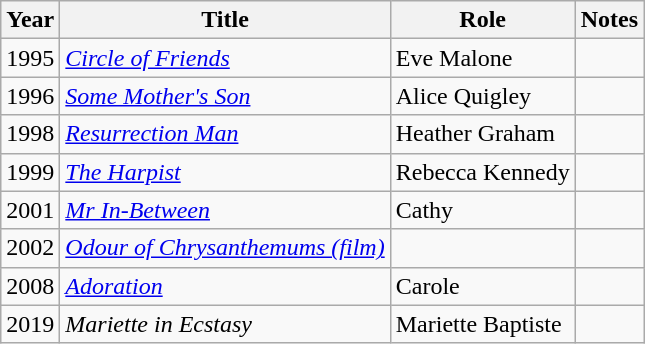<table class="wikitable">
<tr>
<th>Year</th>
<th>Title</th>
<th>Role</th>
<th>Notes</th>
</tr>
<tr>
<td>1995</td>
<td><em><a href='#'>Circle of Friends</a></em></td>
<td>Eve Malone</td>
<td></td>
</tr>
<tr>
<td>1996</td>
<td><em><a href='#'>Some Mother's Son</a></em></td>
<td>Alice Quigley</td>
<td></td>
</tr>
<tr>
<td>1998</td>
<td><em><a href='#'>Resurrection Man</a></em></td>
<td>Heather Graham</td>
<td></td>
</tr>
<tr>
<td>1999</td>
<td><em><a href='#'>The Harpist</a></em></td>
<td>Rebecca Kennedy</td>
<td></td>
</tr>
<tr>
<td>2001</td>
<td><em><a href='#'>Mr In-Between</a></em></td>
<td>Cathy</td>
<td></td>
</tr>
<tr>
<td>2002</td>
<td><em><a href='#'> Odour of Chrysanthemums (film)</a></em></td>
<td></td>
<td></td>
</tr>
<tr>
<td>2008</td>
<td><em><a href='#'>Adoration</a></em></td>
<td>Carole</td>
<td></td>
</tr>
<tr>
<td>2019</td>
<td><em>Mariette in Ecstasy</em></td>
<td>Mariette Baptiste</td>
<td></td>
</tr>
</table>
